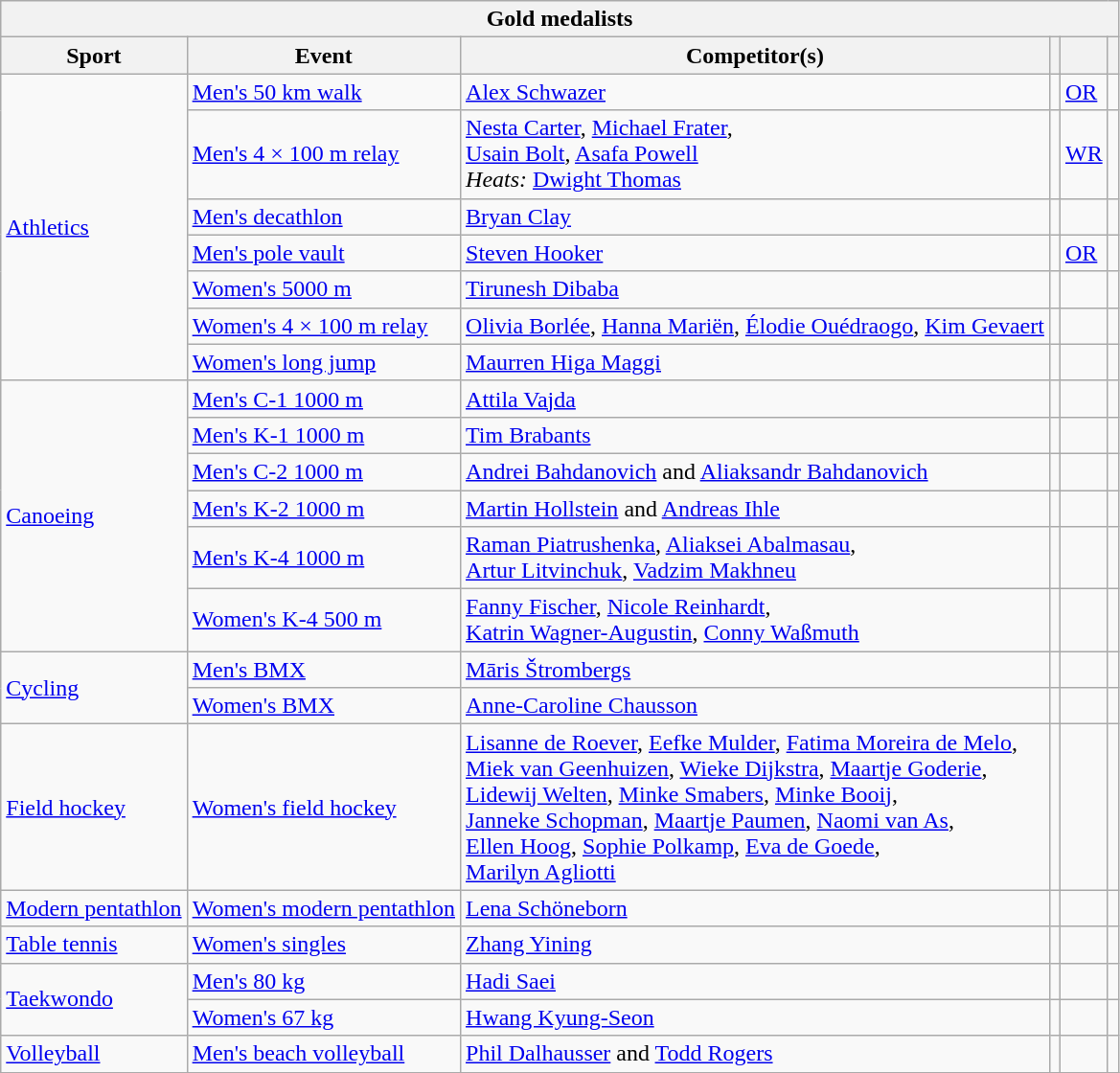<table class="wikitable">
<tr>
<th colspan="6">Gold medalists</th>
</tr>
<tr>
<th>Sport</th>
<th>Event</th>
<th>Competitor(s)</th>
<th></th>
<th></th>
<th></th>
</tr>
<tr>
<td rowspan=7><a href='#'>Athletics</a></td>
<td><a href='#'>Men's 50 km walk</a></td>
<td><a href='#'>Alex Schwazer</a></td>
<td></td>
<td><a href='#'>OR</a></td>
<td></td>
</tr>
<tr>
<td><a href='#'>Men's 4 × 100 m relay</a></td>
<td><span><a href='#'>Nesta Carter</a>, <a href='#'>Michael Frater</a>,<br> <a href='#'>Usain Bolt</a>, <a href='#'>Asafa Powell</a><br><em>Heats:</em> <a href='#'>Dwight Thomas</a></span></td>
<td></td>
<td><a href='#'>WR</a></td>
<td></td>
</tr>
<tr>
<td><a href='#'>Men's decathlon</a></td>
<td><a href='#'>Bryan Clay</a></td>
<td></td>
<td></td>
<td></td>
</tr>
<tr>
<td><a href='#'>Men's pole vault</a></td>
<td><a href='#'>Steven Hooker</a></td>
<td></td>
<td><a href='#'>OR</a></td>
<td></td>
</tr>
<tr>
<td><a href='#'>Women's 5000 m</a></td>
<td><a href='#'>Tirunesh Dibaba</a></td>
<td></td>
<td></td>
<td></td>
</tr>
<tr>
<td><a href='#'>Women's 4 × 100 m relay</a></td>
<td><span><a href='#'>Olivia Borlée</a>, <a href='#'>Hanna Mariën</a>, <a href='#'>Élodie Ouédraogo</a>, <a href='#'>Kim Gevaert</a></span></td>
<td></td>
<td></td>
<td></td>
</tr>
<tr>
<td><a href='#'>Women's long jump</a></td>
<td><a href='#'>Maurren Higa Maggi</a></td>
<td></td>
<td></td>
<td></td>
</tr>
<tr>
<td rowspan=6><a href='#'>Canoeing</a></td>
<td><a href='#'>Men's C-1 1000 m</a></td>
<td><a href='#'>Attila Vajda</a></td>
<td></td>
<td></td>
<td></td>
</tr>
<tr>
<td><a href='#'>Men's K-1 1000 m</a></td>
<td><a href='#'>Tim Brabants</a></td>
<td></td>
<td></td>
<td></td>
</tr>
<tr>
<td><a href='#'>Men's C-2 1000 m</a></td>
<td><a href='#'>Andrei Bahdanovich</a> and <a href='#'>Aliaksandr Bahdanovich</a></td>
<td></td>
<td></td>
<td></td>
</tr>
<tr>
<td><a href='#'>Men's K-2 1000 m</a></td>
<td><a href='#'>Martin Hollstein</a> and <a href='#'>Andreas Ihle</a></td>
<td></td>
<td></td>
<td></td>
</tr>
<tr>
<td><a href='#'>Men's K-4 1000 m</a></td>
<td><span><a href='#'>Raman Piatrushenka</a>, <a href='#'>Aliaksei Abalmasau</a>,<br><a href='#'>Artur Litvinchuk</a>, <a href='#'>Vadzim Makhneu</a></span></td>
<td></td>
<td></td>
<td></td>
</tr>
<tr>
<td><a href='#'>Women's K-4 500 m</a></td>
<td><span><a href='#'>Fanny Fischer</a>, <a href='#'>Nicole Reinhardt</a>,<br><a href='#'>Katrin Wagner-Augustin</a>, <a href='#'>Conny Waßmuth</a></span></td>
<td></td>
<td></td>
<td></td>
</tr>
<tr>
<td rowspan=2><a href='#'>Cycling</a></td>
<td><a href='#'>Men's BMX</a></td>
<td><a href='#'>Māris Štrombergs</a></td>
<td></td>
<td></td>
<td></td>
</tr>
<tr>
<td><a href='#'>Women's BMX</a></td>
<td><a href='#'>Anne-Caroline Chausson</a></td>
<td></td>
<td></td>
<td></td>
</tr>
<tr>
<td><a href='#'>Field hockey</a></td>
<td><a href='#'>Women's field hockey</a></td>
<td><span><a href='#'>Lisanne de Roever</a>, <a href='#'>Eefke Mulder</a>, <a href='#'>Fatima Moreira de Melo</a>,<br> <a href='#'>Miek van Geenhuizen</a>, <a href='#'>Wieke Dijkstra</a>, <a href='#'>Maartje Goderie</a>,<br> <a href='#'>Lidewij Welten</a>, <a href='#'>Minke Smabers</a>, <a href='#'>Minke Booij</a>,<br> <a href='#'>Janneke Schopman</a>, <a href='#'>Maartje Paumen</a>, <a href='#'>Naomi van As</a>,<br> <a href='#'>Ellen Hoog</a>, <a href='#'>Sophie Polkamp</a>, <a href='#'>Eva de Goede</a>,<br> <a href='#'>Marilyn Agliotti</a></span></td>
<td></td>
<td></td>
<td></td>
</tr>
<tr>
<td><a href='#'>Modern pentathlon</a></td>
<td><a href='#'>Women's modern pentathlon</a></td>
<td><a href='#'>Lena Schöneborn</a></td>
<td></td>
<td></td>
<td></td>
</tr>
<tr>
<td><a href='#'>Table tennis</a></td>
<td><a href='#'>Women's singles</a></td>
<td><a href='#'>Zhang Yining</a></td>
<td></td>
<td></td>
<td></td>
</tr>
<tr>
<td rowspan=2><a href='#'>Taekwondo</a></td>
<td><a href='#'>Men's 80 kg</a></td>
<td><a href='#'>Hadi Saei</a></td>
<td></td>
<td></td>
<td></td>
</tr>
<tr>
<td><a href='#'>Women's 67 kg</a></td>
<td><a href='#'>Hwang Kyung-Seon</a></td>
<td></td>
<td></td>
<td></td>
</tr>
<tr>
<td><a href='#'>Volleyball</a></td>
<td><a href='#'>Men's beach volleyball</a></td>
<td><a href='#'>Phil Dalhausser</a> and <a href='#'>Todd Rogers</a></td>
<td></td>
<td></td>
<td></td>
</tr>
<tr>
</tr>
</table>
